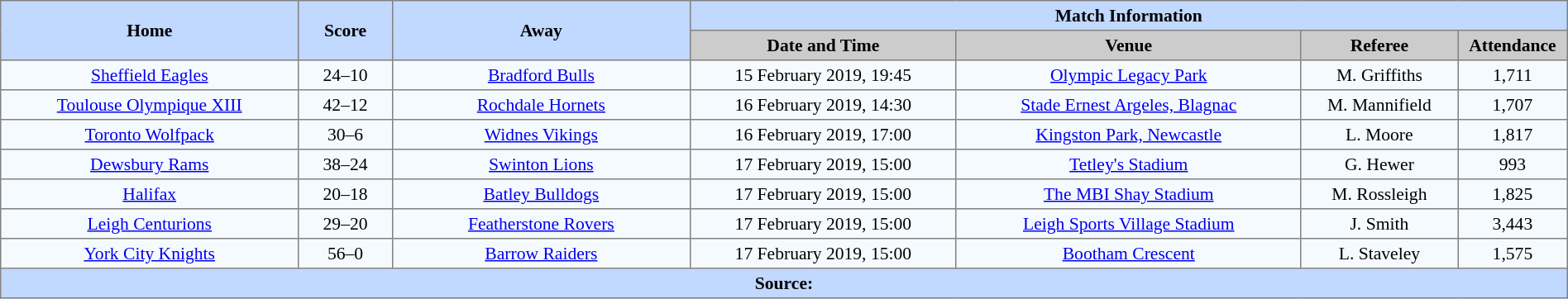<table border=1 style="border-collapse:collapse; font-size:90%; text-align:center;" cellpadding=3 cellspacing=0 width=100%>
<tr bgcolor="#c1d8ff">
<th rowspan="2" width="19%">Home</th>
<th rowspan="2" width="6%">Score</th>
<th rowspan="2" width="19%">Away</th>
<th colspan="4">Match Information</th>
</tr>
<tr bgcolor="#cccccc">
<th width="17%">Date and Time</th>
<th width="22%">Venue</th>
<th width="10%">Referee</th>
<th width="7%">Attendance</th>
</tr>
<tr bgcolor="#f5faff">
<td> <a href='#'>Sheffield Eagles</a></td>
<td>24–10</td>
<td> <a href='#'>Bradford Bulls</a></td>
<td>15 February 2019, 19:45</td>
<td><a href='#'>Olympic Legacy Park</a></td>
<td>M. Griffiths</td>
<td>1,711</td>
</tr>
<tr bgcolor="#f5faff">
<td> <a href='#'>Toulouse Olympique XIII</a></td>
<td>42–12</td>
<td> <a href='#'>Rochdale Hornets</a></td>
<td>16 February 2019, 14:30</td>
<td><a href='#'>Stade Ernest Argeles, Blagnac</a></td>
<td>M. Mannifield</td>
<td>1,707</td>
</tr>
<tr bgcolor="#f5faff">
<td> <a href='#'>Toronto Wolfpack</a></td>
<td>30–6</td>
<td> <a href='#'>Widnes Vikings</a></td>
<td>16 February 2019, 17:00</td>
<td><a href='#'>Kingston Park, Newcastle</a></td>
<td>L. Moore</td>
<td>1,817</td>
</tr>
<tr bgcolor="#f5faff">
<td> <a href='#'>Dewsbury Rams</a></td>
<td>38–24</td>
<td> <a href='#'>Swinton Lions</a></td>
<td>17 February 2019, 15:00</td>
<td><a href='#'>Tetley's Stadium</a></td>
<td>G. Hewer</td>
<td>993</td>
</tr>
<tr bgcolor="#f5faff">
<td> <a href='#'>Halifax</a></td>
<td>20–18</td>
<td> <a href='#'>Batley Bulldogs</a></td>
<td>17 February 2019, 15:00</td>
<td><a href='#'>The MBI Shay Stadium</a></td>
<td>M. Rossleigh</td>
<td>1,825</td>
</tr>
<tr bgcolor="#f5faff">
<td> <a href='#'>Leigh Centurions</a></td>
<td>29–20</td>
<td> <a href='#'>Featherstone Rovers</a></td>
<td>17 February 2019, 15:00</td>
<td><a href='#'>Leigh Sports Village Stadium</a></td>
<td>J. Smith</td>
<td>3,443</td>
</tr>
<tr bgcolor="#f5faff">
<td> <a href='#'>York City Knights</a></td>
<td>56–0</td>
<td> <a href='#'>Barrow Raiders</a></td>
<td>17 February 2019, 15:00</td>
<td><a href='#'>Bootham Crescent</a></td>
<td>L. Staveley</td>
<td>1,575</td>
</tr>
<tr bgcolor="#c1d8ff">
<th colspan="7">Source:</th>
</tr>
</table>
